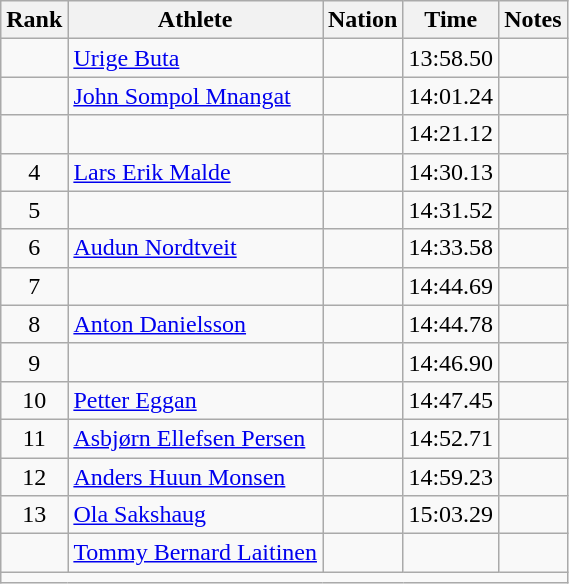<table class="wikitable mw-datatable sortable" style="text-align:center;">
<tr>
<th scope="col" style="width: 10px;">Rank</th>
<th scope="col">Athlete</th>
<th scope="col">Nation</th>
<th scope="col">Time</th>
<th scope="col">Notes</th>
</tr>
<tr>
<td></td>
<td align="left"><a href='#'>Urige Buta</a></td>
<td align="left"></td>
<td>13:58.50</td>
<td></td>
</tr>
<tr>
<td></td>
<td align="left"><a href='#'>John Sompol Mnangat</a></td>
<td align="left"></td>
<td>14:01.24</td>
<td></td>
</tr>
<tr>
<td></td>
<td align="left"></td>
<td align="left"></td>
<td>14:21.12</td>
<td></td>
</tr>
<tr>
<td>4</td>
<td align="left"><a href='#'>Lars Erik Malde</a></td>
<td align="left"></td>
<td>14:30.13</td>
<td></td>
</tr>
<tr>
<td>5</td>
<td align="left"></td>
<td align="left"></td>
<td>14:31.52</td>
<td></td>
</tr>
<tr>
<td>6</td>
<td align="left"><a href='#'>Audun Nordtveit</a></td>
<td align="left"></td>
<td>14:33.58</td>
<td></td>
</tr>
<tr>
<td>7</td>
<td align="left"></td>
<td align="left"></td>
<td>14:44.69</td>
<td></td>
</tr>
<tr>
<td>8</td>
<td align="left"><a href='#'>Anton Danielsson</a></td>
<td align="left"></td>
<td>14:44.78</td>
<td></td>
</tr>
<tr>
<td>9</td>
<td align="left"></td>
<td align="left"></td>
<td>14:46.90</td>
<td></td>
</tr>
<tr>
<td>10</td>
<td align="left"><a href='#'>Petter Eggan</a></td>
<td align="left"></td>
<td>14:47.45</td>
<td></td>
</tr>
<tr>
<td>11</td>
<td align="left"><a href='#'>Asbjørn Ellefsen Persen</a></td>
<td align="left"></td>
<td>14:52.71</td>
<td></td>
</tr>
<tr>
<td>12</td>
<td align="left"><a href='#'>Anders Huun Monsen</a></td>
<td align="left"></td>
<td>14:59.23</td>
<td></td>
</tr>
<tr>
<td>13</td>
<td align="left"><a href='#'>Ola Sakshaug</a></td>
<td align="left"></td>
<td>15:03.29</td>
<td></td>
</tr>
<tr>
<td></td>
<td align="left"><a href='#'>Tommy Bernard Laitinen</a></td>
<td align="left"></td>
<td></td>
<td></td>
</tr>
<tr class="sortbottom">
<td colspan="5"></td>
</tr>
</table>
